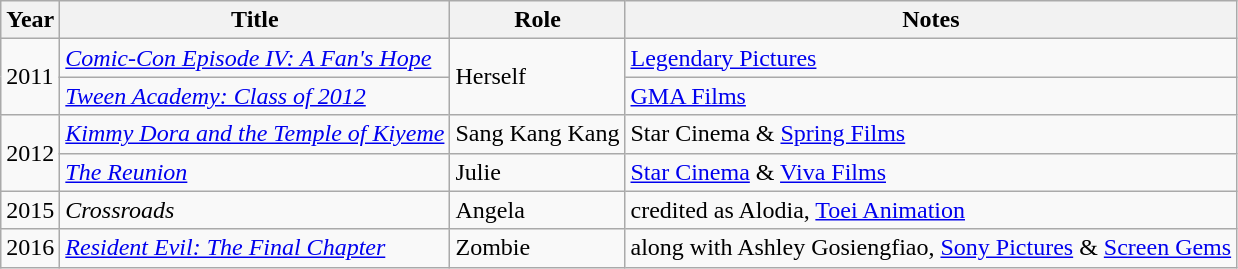<table class="wikitable sortable" >
<tr>
<th>Year</th>
<th>Title</th>
<th>Role</th>
<th>Notes</th>
</tr>
<tr>
<td rowspan=2>2011</td>
<td><em><a href='#'>Comic-Con Episode IV: A Fan's Hope</a></em></td>
<td rowspan="2">Herself</td>
<td><a href='#'>Legendary Pictures</a></td>
</tr>
<tr>
<td><em><a href='#'>Tween Academy: Class of 2012</a></em></td>
<td><a href='#'>GMA Films</a></td>
</tr>
<tr>
<td rowspan=2>2012</td>
<td><em><a href='#'>Kimmy Dora and the Temple of Kiyeme</a></em></td>
<td>Sang Kang Kang</td>
<td>Star Cinema & <a href='#'>Spring Films</a></td>
</tr>
<tr>
<td><em><a href='#'>The Reunion</a></em></td>
<td>Julie</td>
<td><a href='#'>Star Cinema</a> & <a href='#'>Viva Films</a></td>
</tr>
<tr>
<td>2015</td>
<td><em>Crossroads</em></td>
<td>Angela</td>
<td>credited as Alodia, <a href='#'>Toei Animation</a></td>
</tr>
<tr>
<td>2016</td>
<td><em><a href='#'>Resident Evil: The Final Chapter</a></em></td>
<td>Zombie</td>
<td>along with Ashley Gosiengfiao, <a href='#'>Sony Pictures</a> & <a href='#'>Screen Gems</a></td>
</tr>
</table>
